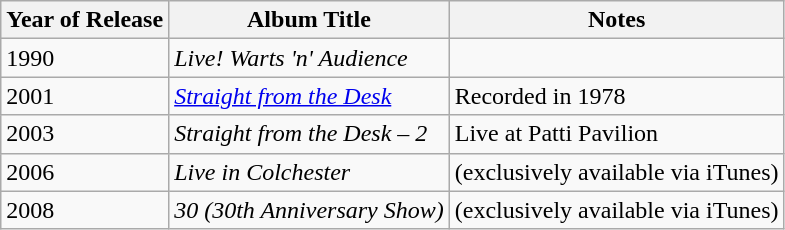<table class="wikitable">
<tr>
<th>Year of Release</th>
<th>Album Title</th>
<th>Notes</th>
</tr>
<tr>
<td>1990</td>
<td><em>Live! Warts 'n' Audience</em></td>
<td></td>
</tr>
<tr>
<td>2001</td>
<td><em><a href='#'>Straight from the Desk</a></em></td>
<td>Recorded in 1978</td>
</tr>
<tr>
<td>2003</td>
<td><em>Straight from the Desk – 2</em></td>
<td>Live at Patti Pavilion</td>
</tr>
<tr>
<td>2006</td>
<td><em>Live in Colchester</em></td>
<td>(exclusively available via iTunes)</td>
</tr>
<tr>
<td>2008</td>
<td><em>30 (30th Anniversary Show)</em></td>
<td>(exclusively available via iTunes)</td>
</tr>
</table>
